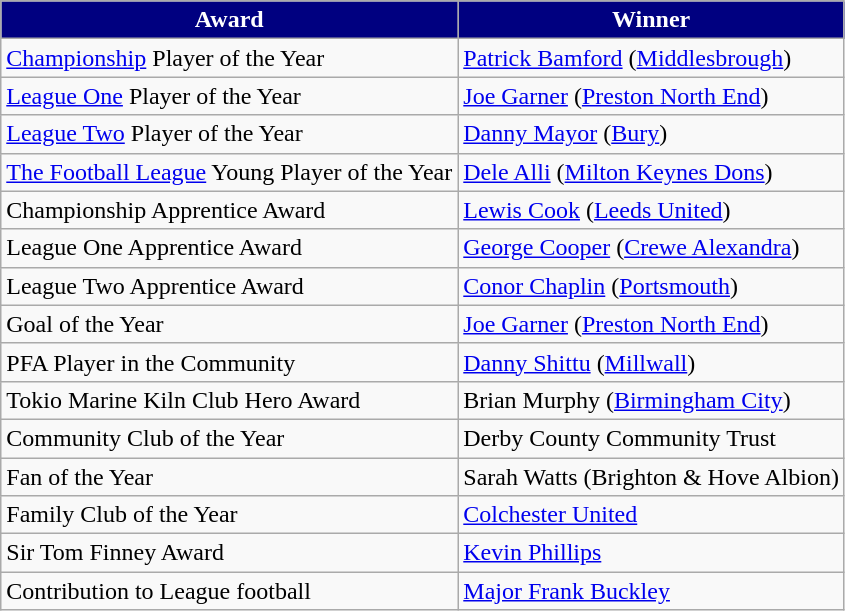<table class="wikitable">
<tr>
<th style="background-color: navy; color: white;">Award</th>
<th style="background-color: navy; color: white;">Winner</th>
</tr>
<tr>
<td><a href='#'>Championship</a> Player of the Year</td>
<td><a href='#'>Patrick Bamford</a> (<a href='#'>Middlesbrough</a>)</td>
</tr>
<tr>
<td><a href='#'>League One</a> Player of the Year</td>
<td><a href='#'>Joe Garner</a> (<a href='#'>Preston North End</a>)</td>
</tr>
<tr>
<td><a href='#'>League Two</a> Player of the Year</td>
<td><a href='#'>Danny Mayor</a> (<a href='#'>Bury</a>)</td>
</tr>
<tr>
<td><a href='#'>The Football League</a> Young Player of the Year</td>
<td><a href='#'>Dele Alli</a> (<a href='#'>Milton Keynes Dons</a>)</td>
</tr>
<tr>
<td>Championship Apprentice Award</td>
<td><a href='#'>Lewis Cook</a> (<a href='#'>Leeds United</a>)</td>
</tr>
<tr>
<td>League One Apprentice Award</td>
<td><a href='#'>George Cooper</a> (<a href='#'>Crewe Alexandra</a>)</td>
</tr>
<tr>
<td>League Two Apprentice Award</td>
<td><a href='#'>Conor Chaplin</a> (<a href='#'>Portsmouth</a>)</td>
</tr>
<tr>
<td>Goal of the Year</td>
<td><a href='#'>Joe Garner</a> (<a href='#'>Preston North End</a>)</td>
</tr>
<tr>
<td>PFA Player in the Community</td>
<td><a href='#'>Danny Shittu</a> (<a href='#'>Millwall</a>)</td>
</tr>
<tr>
<td>Tokio Marine Kiln Club Hero Award</td>
<td>Brian Murphy (<a href='#'>Birmingham City</a>)</td>
</tr>
<tr>
<td>Community Club of the Year</td>
<td>Derby County Community Trust</td>
</tr>
<tr>
<td>Fan of the Year</td>
<td>Sarah Watts (Brighton & Hove Albion)</td>
</tr>
<tr>
<td>Family Club of the Year</td>
<td><a href='#'>Colchester United</a></td>
</tr>
<tr>
<td>Sir Tom Finney Award</td>
<td><a href='#'>Kevin Phillips</a></td>
</tr>
<tr>
<td>Contribution to League football</td>
<td><a href='#'>Major Frank Buckley</a></td>
</tr>
</table>
